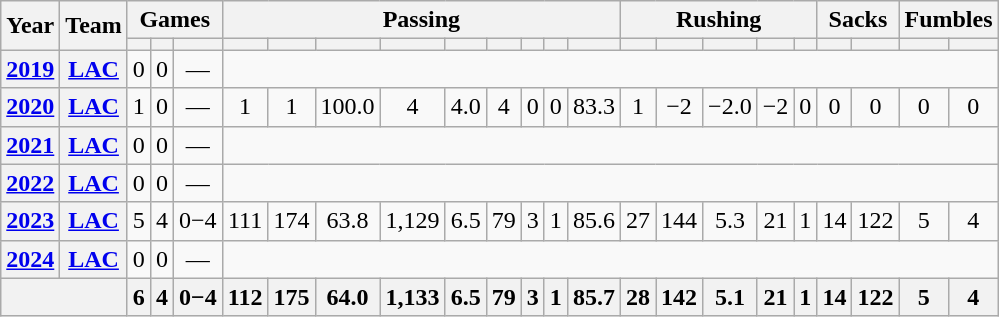<table class="wikitable" style="text-align:center;">
<tr>
<th rowspan="2">Year</th>
<th rowspan="2">Team</th>
<th colspan="3">Games</th>
<th colspan="9">Passing</th>
<th colspan="5">Rushing</th>
<th colspan="2">Sacks</th>
<th colspan="2">Fumbles</th>
</tr>
<tr>
<th></th>
<th></th>
<th></th>
<th></th>
<th></th>
<th></th>
<th></th>
<th></th>
<th></th>
<th></th>
<th></th>
<th></th>
<th></th>
<th></th>
<th></th>
<th></th>
<th></th>
<th></th>
<th></th>
<th></th>
<th></th>
</tr>
<tr>
<th><a href='#'>2019</a></th>
<th><a href='#'>LAC</a></th>
<td>0</td>
<td>0</td>
<td>—</td>
<td colspan="18"></td>
</tr>
<tr>
<th><a href='#'>2020</a></th>
<th><a href='#'>LAC</a></th>
<td>1</td>
<td>0</td>
<td>—</td>
<td>1</td>
<td>1</td>
<td>100.0</td>
<td>4</td>
<td>4.0</td>
<td>4</td>
<td>0</td>
<td>0</td>
<td>83.3</td>
<td>1</td>
<td>−2</td>
<td>−2.0</td>
<td>−2</td>
<td>0</td>
<td>0</td>
<td>0</td>
<td>0</td>
<td>0</td>
</tr>
<tr>
<th><a href='#'>2021</a></th>
<th><a href='#'>LAC</a></th>
<td>0</td>
<td>0</td>
<td>—</td>
<td colspan="18"></td>
</tr>
<tr>
<th><a href='#'>2022</a></th>
<th><a href='#'>LAC</a></th>
<td>0</td>
<td>0</td>
<td>—</td>
<td colspan="18"></td>
</tr>
<tr>
<th><a href='#'>2023</a></th>
<th><a href='#'>LAC</a></th>
<td>5</td>
<td>4</td>
<td>0−4</td>
<td>111</td>
<td>174</td>
<td>63.8</td>
<td>1,129</td>
<td>6.5</td>
<td>79</td>
<td>3</td>
<td>1</td>
<td>85.6</td>
<td>27</td>
<td>144</td>
<td>5.3</td>
<td>21</td>
<td>1</td>
<td>14</td>
<td>122</td>
<td>5</td>
<td>4</td>
</tr>
<tr>
<th><a href='#'>2024</a></th>
<th><a href='#'>LAC</a></th>
<td>0</td>
<td>0</td>
<td>—</td>
<td colspan="18"></td>
</tr>
<tr>
<th colspan="2"></th>
<th>6</th>
<th>4</th>
<th>0−4</th>
<th>112</th>
<th>175</th>
<th>64.0</th>
<th>1,133</th>
<th>6.5</th>
<th>79</th>
<th>3</th>
<th>1</th>
<th>85.7</th>
<th>28</th>
<th>142</th>
<th>5.1</th>
<th>21</th>
<th>1</th>
<th>14</th>
<th>122</th>
<th>5</th>
<th>4</th>
</tr>
</table>
